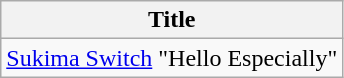<table class="wikitable">
<tr>
<th>Title</th>
</tr>
<tr>
<td><a href='#'>Sukima Switch</a> "Hello Especially"</td>
</tr>
</table>
